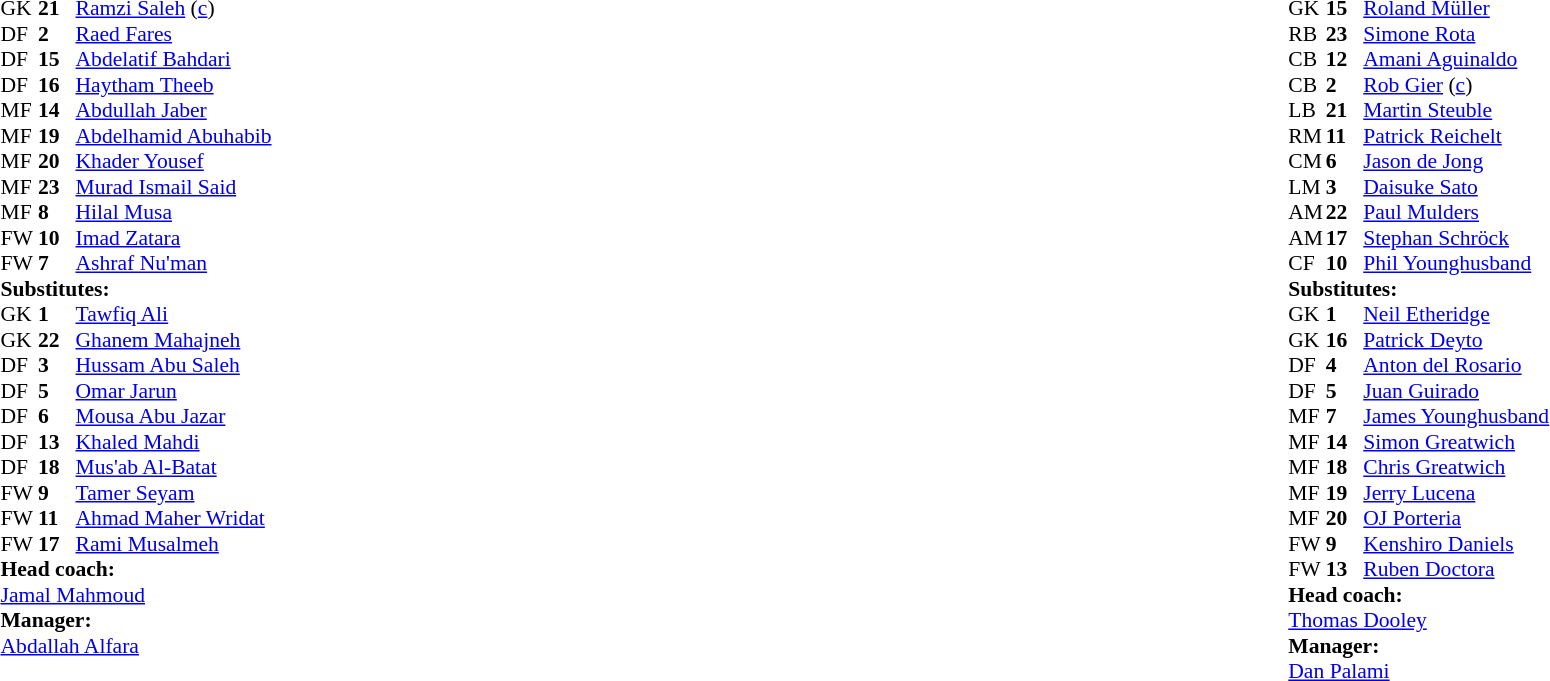<table width="100%">
<tr>
<td valign="top" width="50%"><br><table style="font-size: 90%" cellspacing="0" cellpadding="0">
<tr>
<th width=25></th>
<th width=25></th>
</tr>
<tr>
<td>GK</td>
<td><strong>21</strong></td>
<td><a href='#'>Ramzi Saleh</a> (<a href='#'>c</a>)</td>
</tr>
<tr>
<td>DF</td>
<td><strong>2</strong></td>
<td><a href='#'>Raed Fares</a></td>
</tr>
<tr>
<td>DF</td>
<td><strong>15</strong></td>
<td><a href='#'>Abdelatif Bahdari</a></td>
</tr>
<tr>
<td>DF</td>
<td><strong>16</strong></td>
<td><a href='#'>Haytham Theeb</a></td>
</tr>
<tr>
<td>MF</td>
<td><strong>14</strong></td>
<td><a href='#'>Abdullah Jaber</a></td>
</tr>
<tr>
<td>MF</td>
<td><strong>19</strong></td>
<td><a href='#'>Abdelhamid Abuhabib</a></td>
<td></td>
<td></td>
</tr>
<tr>
<td>MF</td>
<td><strong>20</strong></td>
<td><a href='#'>Khader Yousef</a></td>
</tr>
<tr>
<td>MF</td>
<td><strong>23</strong></td>
<td><a href='#'>Murad Ismail Said</a></td>
</tr>
<tr>
<td>MF</td>
<td><strong>8</strong></td>
<td><a href='#'>Hilal Musa</a></td>
<td></td>
<td></td>
</tr>
<tr>
<td>FW</td>
<td><strong>10</strong></td>
<td><a href='#'>Imad Zatara</a></td>
<td></td>
<td></td>
</tr>
<tr>
<td>FW</td>
<td><strong>7</strong></td>
<td><a href='#'>Ashraf Nu'man</a></td>
<td></td>
</tr>
<tr>
<td colspan=3><strong>Substitutes:</strong></td>
</tr>
<tr>
<td>GK</td>
<td><strong>1</strong></td>
<td><a href='#'>Tawfiq Ali</a></td>
</tr>
<tr>
<td>GK</td>
<td><strong>22</strong></td>
<td><a href='#'>Ghanem Mahajneh</a></td>
</tr>
<tr>
<td>DF</td>
<td><strong>3</strong></td>
<td><a href='#'>Hussam Abu Saleh</a></td>
<td></td>
<td></td>
</tr>
<tr>
<td>DF</td>
<td><strong>5</strong></td>
<td><a href='#'>Omar Jarun</a></td>
<td></td>
<td></td>
</tr>
<tr>
<td>DF</td>
<td><strong>6</strong></td>
<td><a href='#'>Mousa Abu Jazar</a></td>
<td></td>
<td></td>
</tr>
<tr>
<td>DF</td>
<td><strong>13</strong></td>
<td><a href='#'>Khaled Mahdi</a></td>
</tr>
<tr>
<td>DF</td>
<td><strong>18</strong></td>
<td><a href='#'>Mus'ab Al-Batat</a></td>
</tr>
<tr>
<td>FW</td>
<td><strong>9</strong></td>
<td><a href='#'>Tamer Seyam</a></td>
</tr>
<tr>
<td>FW</td>
<td><strong>11</strong></td>
<td><a href='#'>Ahmad Maher Wridat</a></td>
</tr>
<tr>
<td>FW</td>
<td><strong>17</strong></td>
<td><a href='#'>Rami Musalmeh</a></td>
</tr>
<tr>
<td colspan=3><strong>Head coach:</strong></td>
</tr>
<tr>
<td colspan=4> <a href='#'>Jamal Mahmoud</a></td>
</tr>
<tr>
<td colspan=3><strong>Manager:</strong></td>
</tr>
<tr>
<td colspan=4><a href='#'>Abdallah Alfara</a></td>
</tr>
</table>
</td>
<td valign="top"></td>
<td valign="top" width="50%"><br><table style="font-size: 90%; margin: auto;" cellspacing="0" cellpadding="0">
<tr>
<th width=25></th>
<th width=25></th>
</tr>
<tr>
<td>GK</td>
<td><strong>15</strong></td>
<td><a href='#'>Roland Müller</a></td>
</tr>
<tr>
<td>RB</td>
<td><strong>23</strong></td>
<td><a href='#'>Simone Rota</a></td>
<td></td>
<td></td>
</tr>
<tr>
<td>CB</td>
<td><strong>12</strong></td>
<td><a href='#'>Amani Aguinaldo</a></td>
</tr>
<tr>
<td>CB</td>
<td><strong>2</strong></td>
<td><a href='#'>Rob Gier</a> (<a href='#'>c</a>)</td>
</tr>
<tr>
<td>LB</td>
<td><strong>21</strong></td>
<td><a href='#'>Martin Steuble</a></td>
<td></td>
</tr>
<tr>
<td>RM</td>
<td><strong>11</strong></td>
<td><a href='#'>Patrick Reichelt</a></td>
<td></td>
</tr>
<tr>
<td>CM</td>
<td><strong>6</strong></td>
<td><a href='#'>Jason de Jong</a></td>
</tr>
<tr>
<td>LM</td>
<td><strong>3</strong></td>
<td><a href='#'>Daisuke Sato</a></td>
</tr>
<tr>
<td>AM</td>
<td><strong>22</strong></td>
<td><a href='#'>Paul Mulders</a></td>
<td></td>
<td></td>
</tr>
<tr>
<td>AM</td>
<td><strong>17</strong></td>
<td><a href='#'>Stephan Schröck</a></td>
<td></td>
<td></td>
</tr>
<tr>
<td>CF</td>
<td><strong>10</strong></td>
<td><a href='#'>Phil Younghusband</a></td>
</tr>
<tr>
<td colspan=3><strong>Substitutes:</strong></td>
</tr>
<tr>
<td>GK</td>
<td><strong>1</strong></td>
<td><a href='#'>Neil Etheridge</a></td>
</tr>
<tr>
<td>GK</td>
<td><strong>16</strong></td>
<td><a href='#'>Patrick Deyto</a></td>
</tr>
<tr>
<td>DF</td>
<td><strong>4</strong></td>
<td><a href='#'>Anton del Rosario</a></td>
</tr>
<tr>
<td>DF</td>
<td><strong>5</strong></td>
<td><a href='#'>Juan Guirado</a></td>
</tr>
<tr>
<td>MF</td>
<td><strong>7</strong></td>
<td><a href='#'>James Younghusband</a></td>
</tr>
<tr>
<td>MF</td>
<td><strong>14</strong></td>
<td><a href='#'>Simon Greatwich</a></td>
</tr>
<tr>
<td>MF</td>
<td><strong>18</strong></td>
<td><a href='#'>Chris Greatwich</a></td>
</tr>
<tr>
<td>MF</td>
<td><strong>19</strong></td>
<td><a href='#'>Jerry Lucena</a></td>
<td></td>
<td></td>
</tr>
<tr>
<td>MF</td>
<td><strong>20</strong></td>
<td><a href='#'>OJ Porteria</a></td>
<td></td>
<td></td>
</tr>
<tr>
<td>FW</td>
<td><strong>9</strong></td>
<td><a href='#'>Kenshiro Daniels</a></td>
<td></td>
<td></td>
</tr>
<tr>
<td>FW</td>
<td><strong>13</strong></td>
<td><a href='#'>Ruben Doctora</a></td>
</tr>
<tr>
<td colspan=3><strong>Head coach:</strong></td>
</tr>
<tr>
<td colspan=4> <a href='#'>Thomas Dooley</a></td>
</tr>
<tr>
<td colspan=3><strong>Manager:</strong></td>
</tr>
<tr>
<td colspan=4><a href='#'>Dan Palami</a></td>
</tr>
</table>
</td>
</tr>
</table>
